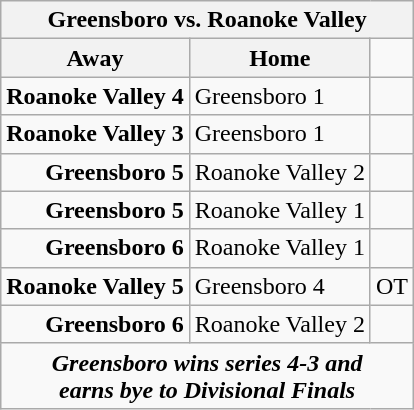<table class="wikitable">
<tr>
<th bgcolor="#DDDDDD" colspan="4">Greensboro vs. Roanoke Valley</th>
</tr>
<tr>
<th>Away</th>
<th>Home</th>
</tr>
<tr>
<td align="right"><strong>Roanoke Valley 4</strong></td>
<td>Greensboro 1</td>
<td></td>
</tr>
<tr>
<td align="right"><strong>Roanoke Valley 3</strong></td>
<td>Greensboro 1</td>
<td></td>
</tr>
<tr>
<td align="right"><strong>Greensboro 5</strong></td>
<td>Roanoke Valley 2</td>
<td></td>
</tr>
<tr>
<td align="right"><strong>Greensboro 5</strong></td>
<td>Roanoke Valley 1</td>
<td></td>
</tr>
<tr>
<td align="right"><strong>Greensboro 6</strong></td>
<td>Roanoke Valley 1</td>
<td></td>
</tr>
<tr>
<td align="right"><strong>Roanoke Valley 5</strong></td>
<td>Greensboro 4</td>
<td>OT</td>
</tr>
<tr>
<td align="right"><strong>Greensboro 6</strong></td>
<td>Roanoke Valley 2</td>
<td></td>
</tr>
<tr align="center">
<td colspan="4"><strong><em>Greensboro wins series 4-3 and <br> earns bye to Divisional Finals</em></strong></td>
</tr>
</table>
